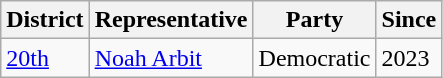<table class="wikitable">
<tr>
<th>District</th>
<th>Representative</th>
<th>Party</th>
<th>Since</th>
</tr>
<tr>
<td><a href='#'>20th</a></td>
<td><a href='#'>Noah Arbit</a></td>
<td>Democratic</td>
<td>2023</td>
</tr>
</table>
